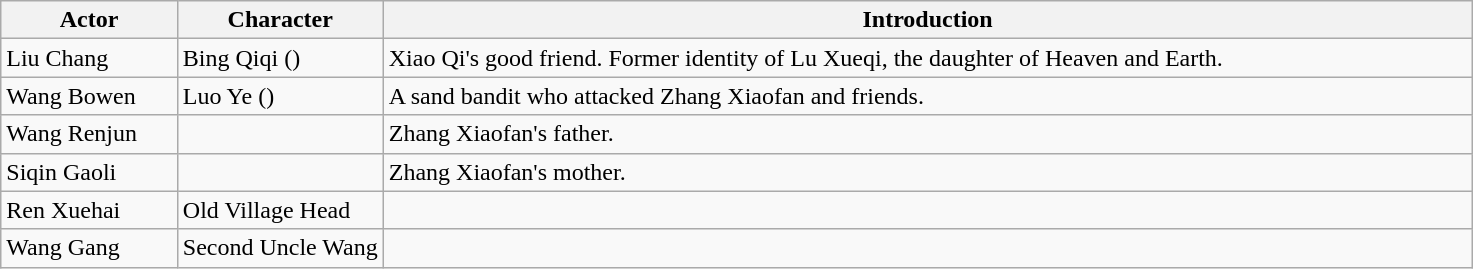<table class="wikitable">
<tr>
<th style="width:12%">Actor</th>
<th style="width:14%">Character</th>
<th>Introduction</th>
</tr>
<tr>
<td>Liu Chang</td>
<td>Bing Qiqi ()</td>
<td>Xiao Qi's good friend. Former identity of Lu Xueqi, the daughter of Heaven and Earth.</td>
</tr>
<tr>
<td>Wang Bowen</td>
<td>Luo Ye  ()</td>
<td>A sand bandit who attacked Zhang Xiaofan and friends.</td>
</tr>
<tr>
<td>Wang Renjun</td>
<td></td>
<td>Zhang Xiaofan's father.</td>
</tr>
<tr>
<td>Siqin Gaoli</td>
<td></td>
<td>Zhang Xiaofan's mother.</td>
</tr>
<tr>
<td>Ren Xuehai</td>
<td>Old Village Head</td>
<td></td>
</tr>
<tr>
<td>Wang Gang</td>
<td>Second Uncle Wang</td>
<td></td>
</tr>
</table>
